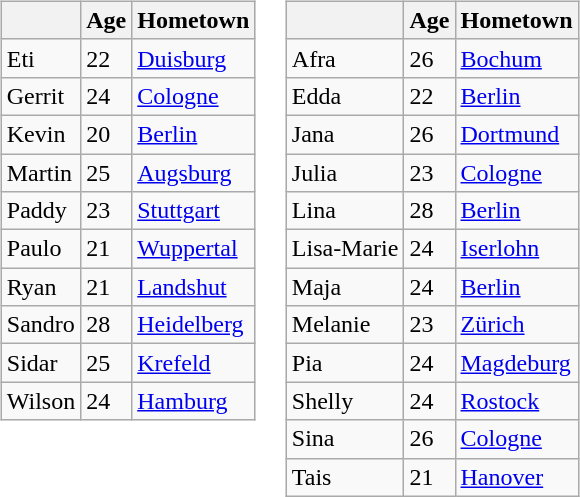<table>
<tr valign="top">
<td><br><table class= "wikitable sortable">
<tr>
<th></th>
<th>Age</th>
<th>Hometown</th>
</tr>
<tr>
<td>Eti</td>
<td>22</td>
<td><a href='#'>Duisburg</a></td>
</tr>
<tr>
<td>Gerrit</td>
<td>24</td>
<td><a href='#'>Cologne</a></td>
</tr>
<tr>
<td>Kevin</td>
<td>20</td>
<td><a href='#'>Berlin</a></td>
</tr>
<tr>
<td>Martin</td>
<td>25</td>
<td><a href='#'>Augsburg</a></td>
</tr>
<tr>
<td>Paddy</td>
<td>23</td>
<td><a href='#'>Stuttgart</a></td>
</tr>
<tr>
<td>Paulo</td>
<td>21</td>
<td><a href='#'>Wuppertal</a></td>
</tr>
<tr>
<td>Ryan</td>
<td>21</td>
<td><a href='#'>Landshut</a></td>
</tr>
<tr>
<td>Sandro</td>
<td>28</td>
<td><a href='#'>Heidelberg</a></td>
</tr>
<tr>
<td>Sidar</td>
<td>25</td>
<td><a href='#'>Krefeld</a></td>
</tr>
<tr>
<td>Wilson</td>
<td>24</td>
<td><a href='#'>Hamburg</a></td>
</tr>
</table>
</td>
<td><br><table class= "wikitable sortable">
<tr>
<th></th>
<th>Age</th>
<th>Hometown</th>
</tr>
<tr>
<td>Afra</td>
<td>26</td>
<td><a href='#'>Bochum</a></td>
</tr>
<tr>
<td>Edda</td>
<td>22</td>
<td><a href='#'>Berlin</a></td>
</tr>
<tr>
<td>Jana</td>
<td>26</td>
<td><a href='#'>Dortmund</a></td>
</tr>
<tr>
<td>Julia</td>
<td>23</td>
<td><a href='#'>Cologne</a></td>
</tr>
<tr>
<td>Lina</td>
<td>28</td>
<td><a href='#'>Berlin</a></td>
</tr>
<tr>
<td>Lisa-Marie</td>
<td>24</td>
<td><a href='#'>Iserlohn</a></td>
</tr>
<tr>
<td>Maja</td>
<td>24</td>
<td><a href='#'>Berlin</a></td>
</tr>
<tr>
<td>Melanie</td>
<td>23</td>
<td><a href='#'>Zürich</a></td>
</tr>
<tr>
<td>Pia</td>
<td>24</td>
<td><a href='#'>Magdeburg</a></td>
</tr>
<tr>
<td>Shelly</td>
<td>24</td>
<td><a href='#'>Rostock</a></td>
</tr>
<tr>
<td>Sina</td>
<td>26</td>
<td><a href='#'>Cologne</a></td>
</tr>
<tr>
<td>Tais</td>
<td>21</td>
<td><a href='#'>Hanover</a></td>
</tr>
</table>
</td>
</tr>
</table>
